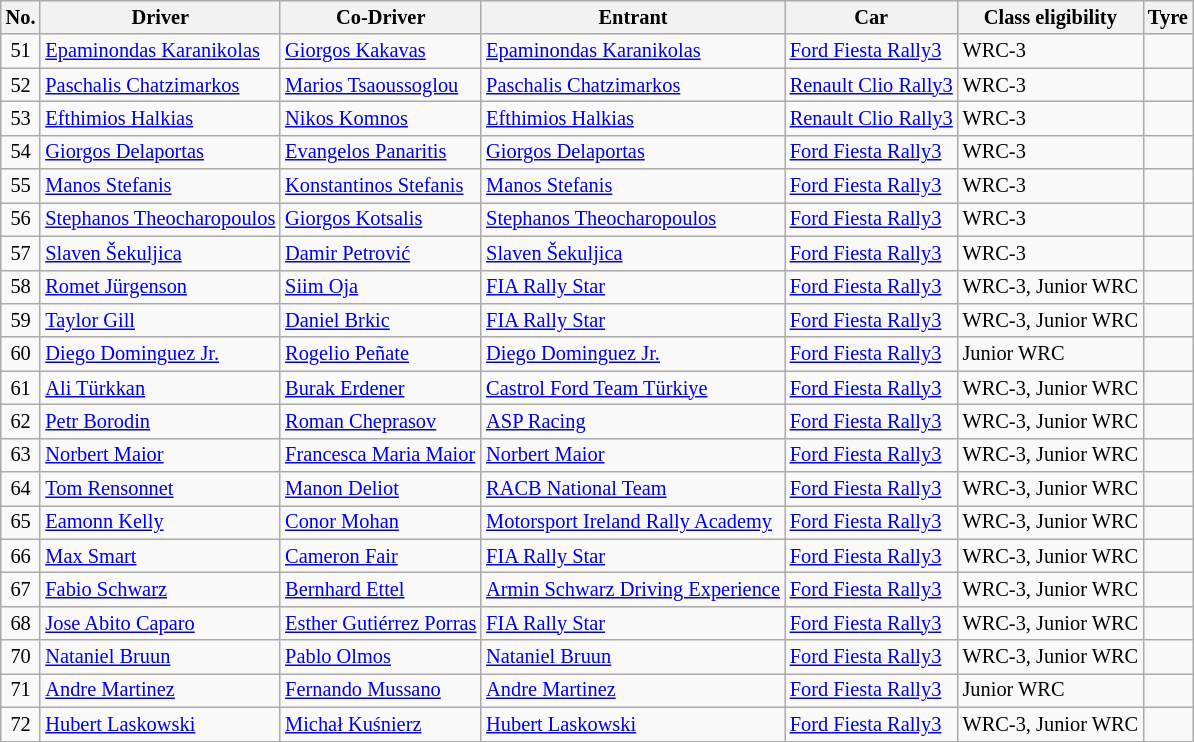<table class="wikitable" style="font-size: 85%;">
<tr>
<th>No.</th>
<th>Driver</th>
<th>Co-Driver</th>
<th>Entrant</th>
<th>Car</th>
<th>Class eligibility</th>
<th>Tyre</th>
</tr>
<tr>
<td align="center">51</td>
<td> <a href='#'>Epaminondas Karanikolas</a></td>
<td> <a href='#'>Giorgos Kakavas</a></td>
<td> <a href='#'>Epaminondas Karanikolas</a></td>
<td><a href='#'>Ford Fiesta Rally3</a></td>
<td>WRC-3</td>
<td align="center"></td>
</tr>
<tr>
<td align="center">52</td>
<td> <a href='#'>Paschalis Chatzimarkos</a></td>
<td> <a href='#'>Marios Tsaoussoglou</a></td>
<td> <a href='#'>Paschalis Chatzimarkos</a></td>
<td><a href='#'>Renault Clio Rally3</a></td>
<td>WRC-3</td>
<td align="center"></td>
</tr>
<tr>
<td align="center">53</td>
<td> <a href='#'>Efthimios Halkias</a></td>
<td> <a href='#'>Nikos Komnos</a></td>
<td> <a href='#'>Efthimios Halkias</a></td>
<td><a href='#'>Renault Clio Rally3</a></td>
<td>WRC-3</td>
<td align="center"></td>
</tr>
<tr>
<td align="center">54</td>
<td> <a href='#'>Giorgos Delaportas</a></td>
<td> <a href='#'>Evangelos Panaritis</a></td>
<td> <a href='#'>Giorgos Delaportas</a></td>
<td><a href='#'>Ford Fiesta Rally3</a></td>
<td>WRC-3</td>
<td align="center"></td>
</tr>
<tr>
<td align="center">55</td>
<td> <a href='#'>Manos Stefanis</a></td>
<td> <a href='#'>Konstantinos Stefanis</a></td>
<td> <a href='#'>Manos Stefanis</a></td>
<td><a href='#'>Ford Fiesta Rally3</a></td>
<td>WRC-3</td>
<td align="center"></td>
</tr>
<tr>
<td align="center">56</td>
<td> <a href='#'>Stephanos Theocharopoulos</a></td>
<td> <a href='#'>Giorgos Kotsalis</a></td>
<td> <a href='#'>Stephanos Theocharopoulos</a></td>
<td><a href='#'>Ford Fiesta Rally3</a></td>
<td>WRC-3</td>
<td align="center"></td>
</tr>
<tr>
<td align="center">57</td>
<td> <a href='#'>Slaven Šekuljica</a></td>
<td> <a href='#'>Damir Petrović</a></td>
<td> <a href='#'>Slaven Šekuljica</a></td>
<td><a href='#'>Ford Fiesta Rally3</a></td>
<td>WRC-3</td>
<td align="center"></td>
</tr>
<tr>
<td align="center">58</td>
<td> <a href='#'>Romet Jürgenson</a></td>
<td> <a href='#'>Siim Oja</a></td>
<td> <a href='#'>FIA Rally Star</a></td>
<td><a href='#'>Ford Fiesta Rally3</a></td>
<td>WRC-3, Junior WRC</td>
<td align="center"></td>
</tr>
<tr>
<td align="center">59</td>
<td> <a href='#'>Taylor Gill</a></td>
<td> <a href='#'>Daniel Brkic</a></td>
<td> <a href='#'>FIA Rally Star</a></td>
<td><a href='#'>Ford Fiesta Rally3</a></td>
<td>WRC-3, Junior WRC</td>
<td align="center"></td>
</tr>
<tr>
<td align="center">60</td>
<td> <a href='#'>Diego Dominguez Jr.</a></td>
<td> <a href='#'>Rogelio Peñate</a></td>
<td> <a href='#'>Diego Dominguez Jr.</a></td>
<td><a href='#'>Ford Fiesta Rally3</a></td>
<td>Junior WRC</td>
<td align="center"></td>
</tr>
<tr>
<td align="center">61</td>
<td> <a href='#'>Ali Türkkan</a></td>
<td> <a href='#'>Burak Erdener</a></td>
<td> <a href='#'>Castrol Ford Team Türkiye</a></td>
<td><a href='#'>Ford Fiesta Rally3</a></td>
<td>WRC-3, Junior WRC</td>
<td align="center"></td>
</tr>
<tr>
<td align="center">62</td>
<td> <a href='#'>Petr Borodin</a></td>
<td> <a href='#'>Roman Cheprasov</a></td>
<td> <a href='#'>ASP Racing</a></td>
<td><a href='#'>Ford Fiesta Rally3</a></td>
<td>WRC-3, Junior WRC</td>
<td align="center"></td>
</tr>
<tr>
<td align="center">63</td>
<td> <a href='#'>Norbert Maior</a></td>
<td> <a href='#'>Francesca Maria Maior</a></td>
<td> <a href='#'>Norbert Maior</a></td>
<td><a href='#'>Ford Fiesta Rally3</a></td>
<td>WRC-3, Junior WRC</td>
<td align="center"></td>
</tr>
<tr>
<td align="center">64</td>
<td> <a href='#'>Tom Rensonnet</a></td>
<td> <a href='#'>Manon Deliot</a></td>
<td> <a href='#'>RACB National Team</a></td>
<td><a href='#'>Ford Fiesta Rally3</a></td>
<td>WRC-3, Junior WRC</td>
<td align="center"></td>
</tr>
<tr>
<td align="center">65</td>
<td> <a href='#'>Eamonn Kelly</a></td>
<td> <a href='#'>Conor Mohan</a></td>
<td> <a href='#'>Motorsport Ireland Rally Academy</a></td>
<td><a href='#'>Ford Fiesta Rally3</a></td>
<td>WRC-3, Junior WRC</td>
<td align="center"></td>
</tr>
<tr>
<td align="center">66</td>
<td> <a href='#'>Max Smart</a></td>
<td> <a href='#'>Cameron Fair</a></td>
<td> <a href='#'>FIA Rally Star</a></td>
<td><a href='#'>Ford Fiesta Rally3</a></td>
<td>WRC-3, Junior WRC</td>
<td align="center"></td>
</tr>
<tr>
<td align="center">67</td>
<td> <a href='#'>Fabio Schwarz</a></td>
<td> <a href='#'>Bernhard Ettel</a></td>
<td> <a href='#'>Armin Schwarz Driving Experience</a></td>
<td><a href='#'>Ford Fiesta Rally3</a></td>
<td>WRC-3, Junior WRC</td>
<td align="center"></td>
</tr>
<tr>
<td align="center">68</td>
<td> <a href='#'>Jose Abito Caparo</a></td>
<td> <a href='#'>Esther Gutiérrez Porras</a></td>
<td> <a href='#'>FIA Rally Star</a></td>
<td><a href='#'>Ford Fiesta Rally3</a></td>
<td>WRC-3, Junior WRC</td>
<td align="center"></td>
</tr>
<tr>
<td align="center">70</td>
<td> <a href='#'>Nataniel Bruun</a></td>
<td> <a href='#'>Pablo Olmos</a></td>
<td> <a href='#'>Nataniel Bruun</a></td>
<td><a href='#'>Ford Fiesta Rally3</a></td>
<td>WRC-3, Junior WRC</td>
<td align="center"></td>
</tr>
<tr>
<td align="center">71</td>
<td> <a href='#'>Andre Martinez</a></td>
<td> <a href='#'>Fernando Mussano</a></td>
<td> <a href='#'>Andre Martinez</a></td>
<td><a href='#'>Ford Fiesta Rally3</a></td>
<td>Junior WRC</td>
<td align="center"></td>
</tr>
<tr>
<td align="center">72</td>
<td> <a href='#'>Hubert Laskowski</a></td>
<td> <a href='#'>Michał Kuśnierz</a></td>
<td> <a href='#'>Hubert Laskowski</a></td>
<td><a href='#'>Ford Fiesta Rally3</a></td>
<td>WRC-3, Junior WRC</td>
<td align="center"></td>
</tr>
<tr>
</tr>
</table>
